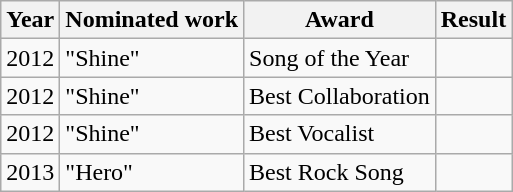<table class="wikitable">
<tr>
<th>Year</th>
<th>Nominated work</th>
<th>Award</th>
<th>Result</th>
</tr>
<tr>
<td align=center>2012</td>
<td>"Shine"</td>
<td>Song of the Year</td>
<td></td>
</tr>
<tr>
<td align=center>2012</td>
<td>"Shine"</td>
<td>Best Collaboration</td>
<td></td>
</tr>
<tr>
<td align=center>2012</td>
<td>"Shine"</td>
<td>Best Vocalist</td>
<td></td>
</tr>
<tr>
<td align=center>2013</td>
<td>"Hero"</td>
<td>Best Rock Song</td>
<td></td>
</tr>
</table>
